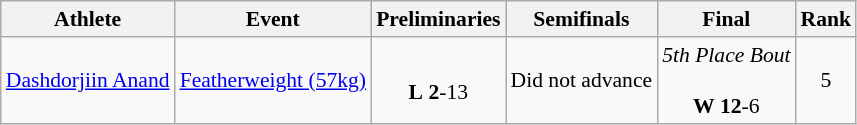<table class="wikitable" border="1" style="font-size:90%">
<tr>
<th>Athlete</th>
<th>Event</th>
<th>Preliminaries</th>
<th>Semifinals</th>
<th>Final</th>
<th>Rank</th>
</tr>
<tr>
<td><a href='#'>Dashdorjiin Anand</a></td>
<td><a href='#'>Featherweight (57kg)</a></td>
<td align=center> <br> <strong>L</strong> <strong>2</strong>-13</td>
<td align=center>Did not advance</td>
<td align=center><em>5th Place Bout</em><br> <br> <strong>W</strong> <strong>12</strong>-6</td>
<td align=center>5</td>
</tr>
</table>
